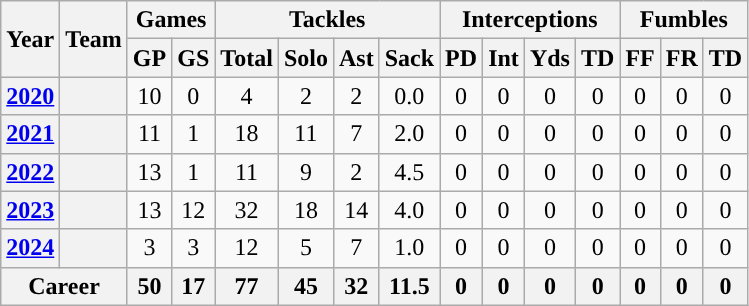<table class="wikitable" style="text-align:center;">
<tr>
<th rowspan="2">Year</th>
<th rowspan="2">Team</th>
<th colspan="2">Games</th>
<th colspan="4">Tackles</th>
<th colspan="4">Interceptions</th>
<th colspan="3">Fumbles</th>
</tr>
<tr>
<th>GP</th>
<th>GS</th>
<th>Total</th>
<th>Solo</th>
<th>Ast</th>
<th>Sack</th>
<th>PD</th>
<th>Int</th>
<th>Yds</th>
<th>TD</th>
<th>FF</th>
<th>FR</th>
<th>TD</th>
</tr>
<tr>
<th><a href='#'>2020</a></th>
<th><a href='#'></a></th>
<td>10</td>
<td>0</td>
<td>4</td>
<td>2</td>
<td>2</td>
<td>0.0</td>
<td>0</td>
<td>0</td>
<td>0</td>
<td>0</td>
<td>0</td>
<td>0</td>
<td>0</td>
</tr>
<tr>
<th><a href='#'>2021</a></th>
<th><a href='#'></a></th>
<td>11</td>
<td>1</td>
<td>18</td>
<td>11</td>
<td>7</td>
<td>2.0</td>
<td>0</td>
<td>0</td>
<td>0</td>
<td>0</td>
<td>0</td>
<td>0</td>
<td>0</td>
</tr>
<tr>
<th><a href='#'>2022</a></th>
<th><a href='#'></a></th>
<td>13</td>
<td>1</td>
<td>11</td>
<td>9</td>
<td>2</td>
<td>4.5</td>
<td>0</td>
<td>0</td>
<td>0</td>
<td>0</td>
<td>0</td>
<td>0</td>
<td>0</td>
</tr>
<tr>
<th><a href='#'>2023</a></th>
<th><a href='#'></a></th>
<td>13</td>
<td>12</td>
<td>32</td>
<td>18</td>
<td>14</td>
<td>4.0</td>
<td>0</td>
<td>0</td>
<td>0</td>
<td>0</td>
<td>0</td>
<td>0</td>
<td>0</td>
</tr>
<tr>
<th><a href='#'>2024</a></th>
<th><a href='#'></a></th>
<td>3</td>
<td>3</td>
<td>12</td>
<td>5</td>
<td>7</td>
<td>1.0</td>
<td>0</td>
<td>0</td>
<td>0</td>
<td>0</td>
<td>0</td>
<td>0</td>
<td>0</td>
</tr>
<tr>
<th align=center colspan="2">Career</th>
<th>50</th>
<th>17</th>
<th>77</th>
<th>45</th>
<th>32</th>
<th>11.5</th>
<th>0</th>
<th>0</th>
<th>0</th>
<th>0</th>
<th>0</th>
<th>0</th>
<th>0</th>
</tr>
</table>
